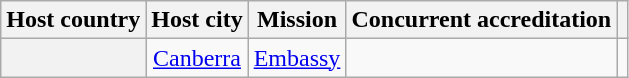<table class="wikitable plainrowheaders" style="text-align:center;">
<tr>
<th scope="col">Host country</th>
<th scope="col">Host city</th>
<th scope="col">Mission</th>
<th scope="col">Concurrent accreditation</th>
<th scope="col"></th>
</tr>
<tr>
<th scope="row"></th>
<td><a href='#'>Canberra</a></td>
<td><a href='#'>Embassy</a></td>
<td></td>
<td></td>
</tr>
</table>
